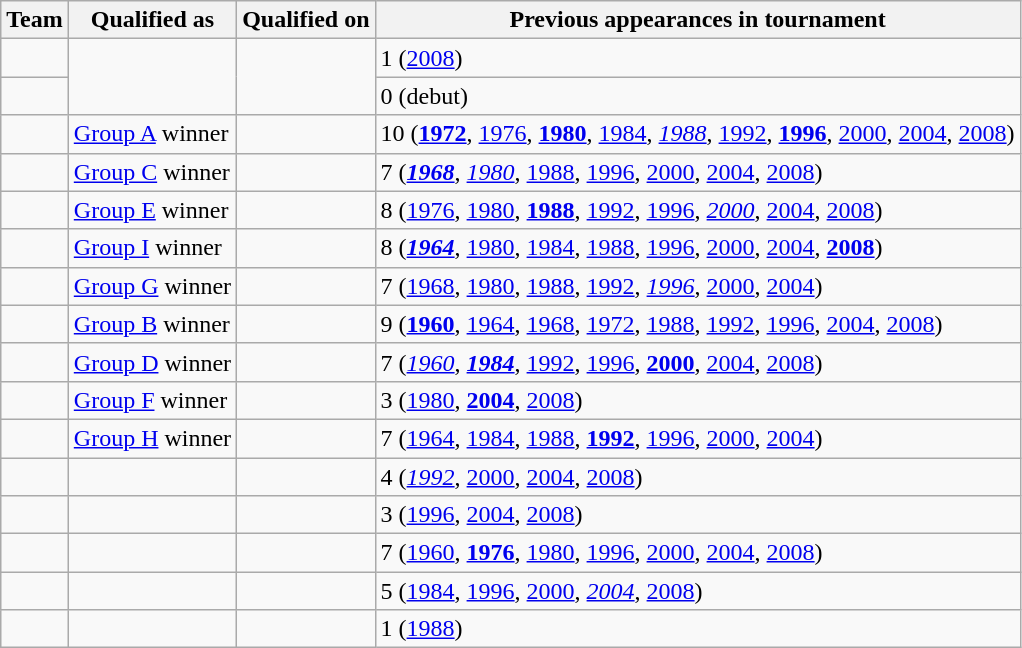<table class="wikitable sortable">
<tr>
<th>Team</th>
<th>Qualified as</th>
<th>Qualified on</th>
<th data-sort-type="number">Previous appearances in tournament</th>
</tr>
<tr>
<td></td>
<td rowspan="2"></td>
<td rowspan="2"></td>
<td>1 (<a href='#'>2008</a>)</td>
</tr>
<tr>
<td></td>
<td>0 (debut)</td>
</tr>
<tr>
<td></td>
<td><a href='#'>Group A</a> winner</td>
<td></td>
<td>10 (<strong><a href='#'>1972</a></strong>, <a href='#'>1976</a>, <strong><a href='#'>1980</a></strong>, <a href='#'>1984</a>, <em><a href='#'>1988</a></em>, <a href='#'>1992</a>, <strong><a href='#'>1996</a></strong>, <a href='#'>2000</a>, <a href='#'>2004</a>, <a href='#'>2008</a>)</td>
</tr>
<tr>
<td></td>
<td><a href='#'>Group C</a> winner</td>
<td></td>
<td>7 (<strong><em><a href='#'>1968</a></em></strong>, <em><a href='#'>1980</a></em>, <a href='#'>1988</a>, <a href='#'>1996</a>, <a href='#'>2000</a>, <a href='#'>2004</a>, <a href='#'>2008</a>)</td>
</tr>
<tr>
<td></td>
<td><a href='#'>Group E</a> winner</td>
<td></td>
<td>8 (<a href='#'>1976</a>, <a href='#'>1980</a>, <strong><a href='#'>1988</a></strong>, <a href='#'>1992</a>, <a href='#'>1996</a>, <em><a href='#'>2000</a></em>, <a href='#'>2004</a>, <a href='#'>2008</a>)</td>
</tr>
<tr>
<td></td>
<td><a href='#'>Group I</a> winner</td>
<td></td>
<td>8 (<strong><em><a href='#'>1964</a></em></strong>, <a href='#'>1980</a>, <a href='#'>1984</a>, <a href='#'>1988</a>, <a href='#'>1996</a>, <a href='#'>2000</a>, <a href='#'>2004</a>, <strong><a href='#'>2008</a></strong>)</td>
</tr>
<tr>
<td></td>
<td><a href='#'>Group G</a> winner</td>
<td></td>
<td>7 (<a href='#'>1968</a>, <a href='#'>1980</a>, <a href='#'>1988</a>, <a href='#'>1992</a>, <em><a href='#'>1996</a></em>, <a href='#'>2000</a>, <a href='#'>2004</a>)</td>
</tr>
<tr>
<td></td>
<td><a href='#'>Group B</a> winner</td>
<td></td>
<td>9 (<strong><a href='#'>1960</a></strong>, <a href='#'>1964</a>, <a href='#'>1968</a>, <a href='#'>1972</a>, <a href='#'>1988</a>, <a href='#'>1992</a>, <a href='#'>1996</a>, <a href='#'>2004</a>, <a href='#'>2008</a>)</td>
</tr>
<tr>
<td></td>
<td><a href='#'>Group D</a> winner</td>
<td></td>
<td>7 (<em><a href='#'>1960</a></em>, <strong><em><a href='#'>1984</a></em></strong>, <a href='#'>1992</a>, <a href='#'>1996</a>, <strong><a href='#'>2000</a></strong>, <a href='#'>2004</a>, <a href='#'>2008</a>)</td>
</tr>
<tr>
<td></td>
<td><a href='#'>Group F</a> winner</td>
<td></td>
<td>3 (<a href='#'>1980</a>, <strong><a href='#'>2004</a></strong>, <a href='#'>2008</a>)</td>
</tr>
<tr>
<td></td>
<td><a href='#'>Group H</a> winner</td>
<td></td>
<td>7 (<a href='#'>1964</a>, <a href='#'>1984</a>, <a href='#'>1988</a>, <strong><a href='#'>1992</a></strong>, <a href='#'>1996</a>, <a href='#'>2000</a>, <a href='#'>2004</a>)</td>
</tr>
<tr>
<td></td>
<td></td>
<td></td>
<td>4 (<em><a href='#'>1992</a></em>, <a href='#'>2000</a>, <a href='#'>2004</a>, <a href='#'>2008</a>)</td>
</tr>
<tr>
<td></td>
<td></td>
<td></td>
<td>3 (<a href='#'>1996</a>, <a href='#'>2004</a>, <a href='#'>2008</a>)</td>
</tr>
<tr>
<td></td>
<td></td>
<td></td>
<td>7 (<a href='#'>1960</a>, <strong><a href='#'>1976</a></strong>, <a href='#'>1980</a>, <a href='#'>1996</a>, <a href='#'>2000</a>, <a href='#'>2004</a>, <a href='#'>2008</a>)</td>
</tr>
<tr>
<td></td>
<td></td>
<td></td>
<td>5 (<a href='#'>1984</a>, <a href='#'>1996</a>, <a href='#'>2000</a>, <em><a href='#'>2004</a></em>, <a href='#'>2008</a>)</td>
</tr>
<tr>
<td></td>
<td></td>
<td></td>
<td>1 (<a href='#'>1988</a>)</td>
</tr>
</table>
